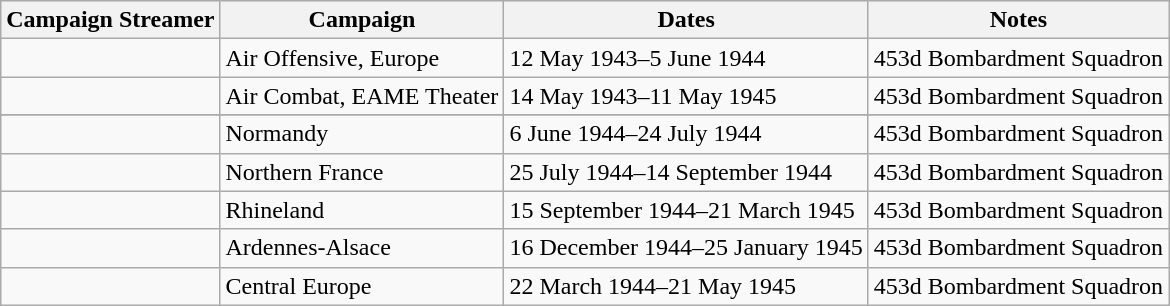<table class="wikitable">
<tr style="background:#efefef;">
<th>Campaign Streamer</th>
<th>Campaign</th>
<th>Dates</th>
<th>Notes</th>
</tr>
<tr>
<td></td>
<td>Air Offensive, Europe</td>
<td>12 May 1943–5 June 1944</td>
<td>453d Bombardment Squadron</td>
</tr>
<tr>
<td></td>
<td>Air Combat, EAME Theater</td>
<td>14 May 1943–11 May 1945</td>
<td>453d Bombardment Squadron</td>
</tr>
<tr>
</tr>
<tr>
<td></td>
<td>Normandy</td>
<td>6 June 1944–24 July 1944</td>
<td>453d Bombardment Squadron</td>
</tr>
<tr>
<td></td>
<td>Northern France</td>
<td>25 July 1944–14 September 1944</td>
<td>453d Bombardment Squadron</td>
</tr>
<tr>
<td></td>
<td>Rhineland</td>
<td>15 September 1944–21 March 1945</td>
<td>453d Bombardment Squadron</td>
</tr>
<tr>
<td></td>
<td>Ardennes-Alsace</td>
<td>16 December 1944–25 January 1945</td>
<td>453d Bombardment Squadron</td>
</tr>
<tr>
<td></td>
<td>Central Europe</td>
<td>22 March 1944–21 May 1945</td>
<td>453d Bombardment Squadron</td>
</tr>
</table>
